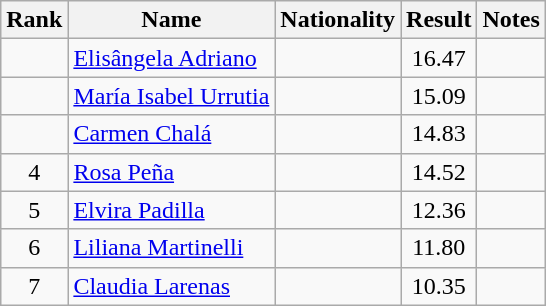<table class="wikitable sortable" style="text-align:center">
<tr>
<th>Rank</th>
<th>Name</th>
<th>Nationality</th>
<th>Result</th>
<th>Notes</th>
</tr>
<tr>
<td></td>
<td align=left><a href='#'>Elisângela Adriano</a></td>
<td align=left></td>
<td>16.47</td>
<td></td>
</tr>
<tr>
<td></td>
<td align=left><a href='#'>María Isabel Urrutia</a></td>
<td align=left></td>
<td>15.09</td>
<td></td>
</tr>
<tr>
<td></td>
<td align=left><a href='#'>Carmen Chalá</a></td>
<td align=left></td>
<td>14.83</td>
<td></td>
</tr>
<tr>
<td>4</td>
<td align=left><a href='#'>Rosa Peña</a></td>
<td align=left></td>
<td>14.52</td>
<td></td>
</tr>
<tr>
<td>5</td>
<td align=left><a href='#'>Elvira Padilla</a></td>
<td align=left></td>
<td>12.36</td>
<td></td>
</tr>
<tr>
<td>6</td>
<td align=left><a href='#'>Liliana Martinelli</a></td>
<td align=left></td>
<td>11.80</td>
<td></td>
</tr>
<tr>
<td>7</td>
<td align=left><a href='#'>Claudia Larenas</a></td>
<td align=left></td>
<td>10.35</td>
<td></td>
</tr>
</table>
